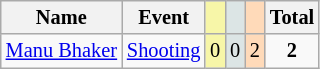<table class=wikitable collapsible style="font-size:85%; text-align:center">
<tr>
<th>Name</th>
<th>Event</th>
<td bgcolor=F7F6A8></td>
<td bgcolor=DCE5E5></td>
<td bgcolor=FFDAB9></td>
<th>Total</th>
</tr>
<tr>
<td><a href='#'>Manu Bhaker</a></td>
<td><a href='#'>Shooting</a></td>
<td bgcolor=F7F6A8>0</td>
<td bgcolor=DCE5E5>0</td>
<td bgcolor=FFDAB9>2</td>
<td><strong>2</strong></td>
</tr>
</table>
